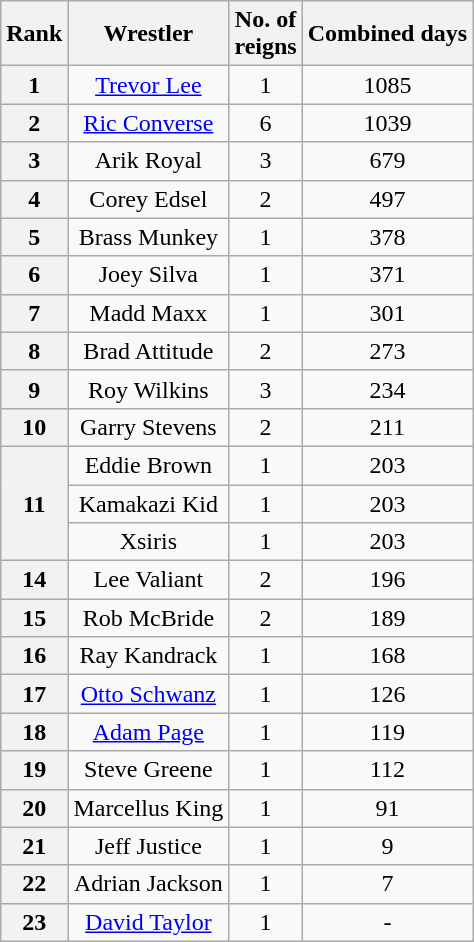<table class="wikitable sortable" style="text-align: center">
<tr>
<th>Rank</th>
<th>Wrestler</th>
<th>No. of<br>reigns</th>
<th>Combined days</th>
</tr>
<tr>
<th>1</th>
<td><a href='#'>Trevor Lee</a></td>
<td>1</td>
<td>1085</td>
</tr>
<tr>
<th>2</th>
<td><a href='#'>Ric Converse</a></td>
<td>6</td>
<td>1039</td>
</tr>
<tr>
<th>3</th>
<td>Arik Royal</td>
<td>3</td>
<td>679</td>
</tr>
<tr>
<th>4</th>
<td>Corey Edsel</td>
<td>2</td>
<td>497</td>
</tr>
<tr>
<th>5</th>
<td>Brass Munkey</td>
<td>1</td>
<td>378</td>
</tr>
<tr>
<th>6</th>
<td>Joey Silva</td>
<td>1</td>
<td>371</td>
</tr>
<tr>
<th>7</th>
<td>Madd Maxx</td>
<td>1</td>
<td>301</td>
</tr>
<tr>
<th>8</th>
<td>Brad Attitude</td>
<td>2</td>
<td>273</td>
</tr>
<tr>
<th>9</th>
<td>Roy Wilkins</td>
<td>3</td>
<td>234</td>
</tr>
<tr>
<th>10</th>
<td>Garry Stevens</td>
<td>2</td>
<td>211</td>
</tr>
<tr>
<th rowspan=3>11</th>
<td>Eddie Brown</td>
<td>1</td>
<td>203</td>
</tr>
<tr>
<td>Kamakazi Kid</td>
<td>1</td>
<td>203</td>
</tr>
<tr>
<td>Xsiris</td>
<td>1</td>
<td>203</td>
</tr>
<tr>
<th>14</th>
<td>Lee Valiant</td>
<td>2</td>
<td>196</td>
</tr>
<tr>
<th>15</th>
<td>Rob McBride</td>
<td>2</td>
<td>189</td>
</tr>
<tr>
<th>16</th>
<td>Ray Kandrack</td>
<td>1</td>
<td>168</td>
</tr>
<tr>
<th>17</th>
<td><a href='#'>Otto Schwanz</a></td>
<td>1</td>
<td>126</td>
</tr>
<tr>
<th>18</th>
<td><a href='#'>Adam Page</a></td>
<td>1</td>
<td>119</td>
</tr>
<tr>
<th>19</th>
<td>Steve Greene</td>
<td>1</td>
<td>112</td>
</tr>
<tr>
<th>20</th>
<td>Marcellus King</td>
<td>1</td>
<td>91</td>
</tr>
<tr>
<th>21</th>
<td>Jeff Justice</td>
<td>1</td>
<td>9</td>
</tr>
<tr>
<th>22</th>
<td>Adrian Jackson</td>
<td>1</td>
<td>7</td>
</tr>
<tr>
<th>23</th>
<td><a href='#'>David Taylor</a></td>
<td>1</td>
<td>-</td>
</tr>
</table>
